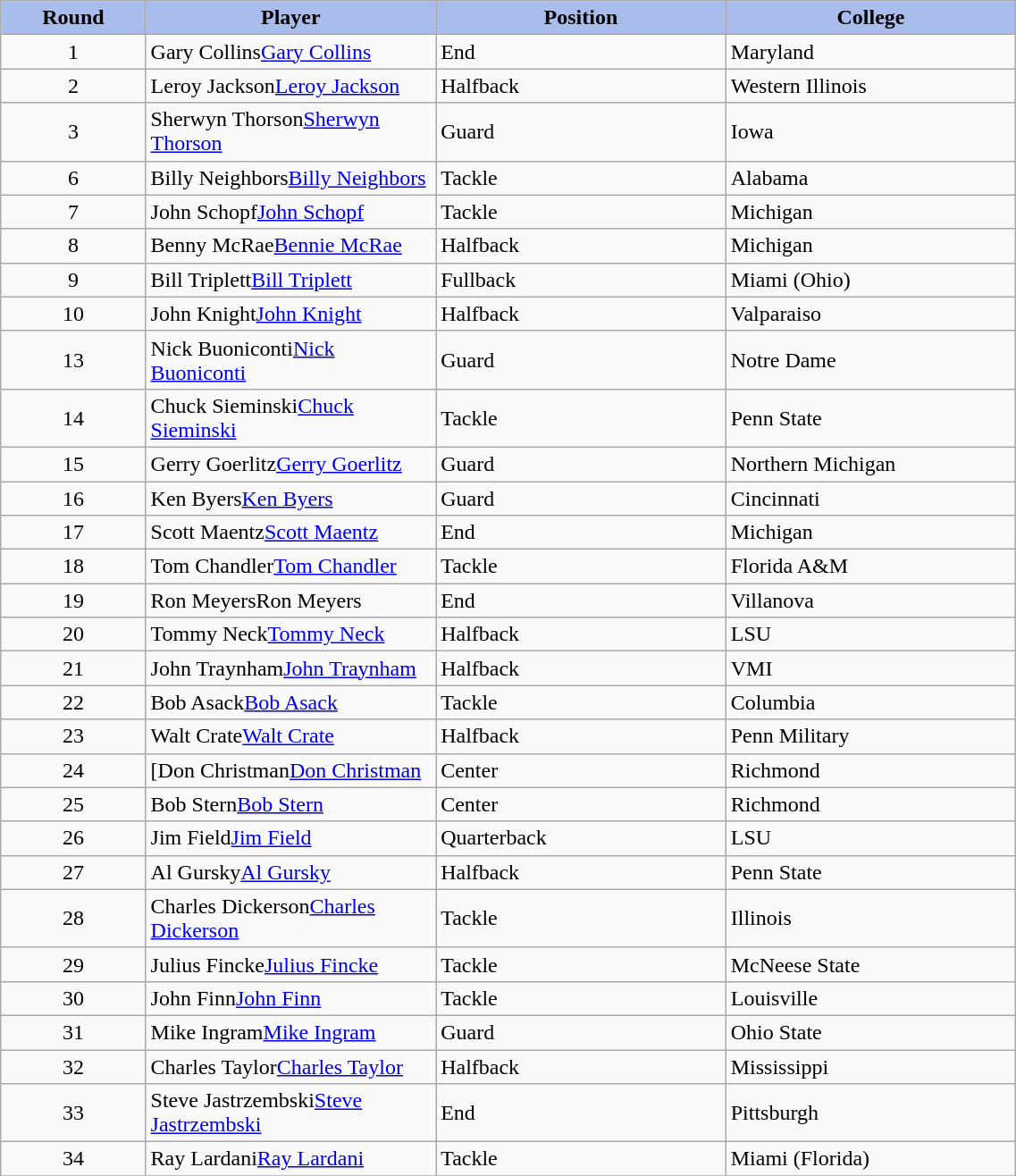<table class="wikitable sortable sortable" style="width: 60%">
<tr>
<th style="background:#A8BDEC;" width=10%>Round</th>
<th width=20% style="background:#A8BDEC;">Player</th>
<th width=20% style="background:#A8BDEC;">Position</th>
<th width=20% style="background:#A8BDEC;">College</th>
</tr>
<tr>
<td align=center>1</td>
<td><span>Gary Collins</span><a href='#'>Gary Collins</a></td>
<td>End</td>
<td>Maryland</td>
</tr>
<tr>
<td align=center>2</td>
<td><span>Leroy Jackson</span><a href='#'>Leroy Jackson</a></td>
<td>Halfback</td>
<td>Western Illinois</td>
</tr>
<tr>
<td align=center>3</td>
<td><span>Sherwyn Thorson</span><a href='#'>Sherwyn Thorson</a></td>
<td>Guard</td>
<td>Iowa</td>
</tr>
<tr>
<td align=center>6</td>
<td><span>Billy Neighbors</span><a href='#'>Billy Neighbors</a></td>
<td>Tackle</td>
<td>Alabama</td>
</tr>
<tr>
<td align=center>7</td>
<td><span>John Schopf</span><a href='#'>John Schopf</a></td>
<td>Tackle</td>
<td>Michigan</td>
</tr>
<tr>
<td align=center>8</td>
<td><span>Benny McRae</span><a href='#'>Bennie McRae</a></td>
<td>Halfback</td>
<td>Michigan</td>
</tr>
<tr>
<td align=center>9</td>
<td><span>Bill Triplett</span><a href='#'>Bill Triplett</a></td>
<td>Fullback</td>
<td>Miami (Ohio)</td>
</tr>
<tr>
<td align=center>10</td>
<td><span>John Knight</span><a href='#'>John Knight</a></td>
<td>Halfback</td>
<td>Valparaiso</td>
</tr>
<tr>
<td align=center>13</td>
<td><span>Nick Buoniconti</span><a href='#'>Nick Buoniconti</a></td>
<td>Guard</td>
<td>Notre Dame</td>
</tr>
<tr>
<td align=center>14</td>
<td><span>Chuck Sieminski</span><a href='#'>Chuck Sieminski</a></td>
<td>Tackle</td>
<td>Penn State</td>
</tr>
<tr>
<td align=center>15</td>
<td><span>Gerry Goerlitz</span><a href='#'>Gerry Goerlitz</a></td>
<td>Guard</td>
<td>Northern Michigan</td>
</tr>
<tr>
<td align=center>16</td>
<td><span>Ken Byers</span><a href='#'>Ken Byers</a></td>
<td>Guard</td>
<td>Cincinnati</td>
</tr>
<tr>
<td align=center>17</td>
<td><span>Scott Maentz</span><a href='#'>Scott Maentz</a></td>
<td>End</td>
<td>Michigan</td>
</tr>
<tr>
<td align=center>18</td>
<td><span>Tom Chandler</span><a href='#'>Tom Chandler</a></td>
<td>Tackle</td>
<td>Florida A&M</td>
</tr>
<tr>
<td align=center>19</td>
<td><span>Ron Meyers</span>Ron Meyers</td>
<td>End</td>
<td>Villanova</td>
</tr>
<tr>
<td align=center>20</td>
<td><span>Tommy Neck</span><a href='#'>Tommy Neck</a></td>
<td>Halfback</td>
<td>LSU</td>
</tr>
<tr>
<td align=center>21</td>
<td><span>John Traynham</span><a href='#'>John Traynham</a></td>
<td>Halfback</td>
<td>VMI</td>
</tr>
<tr>
<td align=center>22</td>
<td><span>Bob Asack</span><a href='#'>Bob Asack</a></td>
<td>Tackle</td>
<td>Columbia</td>
</tr>
<tr>
<td align=center>23</td>
<td><span>Walt Crate</span><a href='#'>Walt Crate</a></td>
<td>Halfback</td>
<td>Penn Military</td>
</tr>
<tr>
<td align=center>24</td>
<td><span>[Don Christman</span><a href='#'>Don Christman</a></td>
<td>Center</td>
<td>Richmond</td>
</tr>
<tr>
<td align=center>25</td>
<td><span>Bob Stern</span><a href='#'>Bob Stern</a></td>
<td>Center</td>
<td>Richmond</td>
</tr>
<tr>
<td align=center>26</td>
<td><span>Jim Field</span><a href='#'>Jim Field</a></td>
<td>Quarterback</td>
<td>LSU</td>
</tr>
<tr>
<td align=center>27</td>
<td><span>Al Gursky</span><a href='#'>Al Gursky</a></td>
<td>Halfback</td>
<td>Penn State</td>
</tr>
<tr>
<td align=center>28</td>
<td><span>Charles Dickerson</span><a href='#'>Charles Dickerson</a></td>
<td>Tackle</td>
<td>Illinois</td>
</tr>
<tr>
<td align=center>29</td>
<td><span>Julius Fincke</span><a href='#'>Julius Fincke</a></td>
<td>Tackle</td>
<td>McNeese State</td>
</tr>
<tr>
<td align=center>30</td>
<td><span>John Finn</span><a href='#'>John Finn</a></td>
<td>Tackle</td>
<td>Louisville</td>
</tr>
<tr>
<td align=center>31</td>
<td><span>Mike Ingram</span><a href='#'>Mike Ingram</a></td>
<td>Guard</td>
<td>Ohio State</td>
</tr>
<tr>
<td align=center>32</td>
<td><span>Charles Taylor</span><a href='#'>Charles Taylor</a></td>
<td>Halfback</td>
<td>Mississippi</td>
</tr>
<tr>
<td align=center>33</td>
<td><span>Steve Jastrzembski</span><a href='#'>Steve Jastrzembski</a></td>
<td>End</td>
<td>Pittsburgh</td>
</tr>
<tr>
<td align=center>34</td>
<td><span>Ray Lardani</span><a href='#'>Ray Lardani</a></td>
<td>Tackle</td>
<td>Miami (Florida)</td>
</tr>
<tr>
</tr>
</table>
